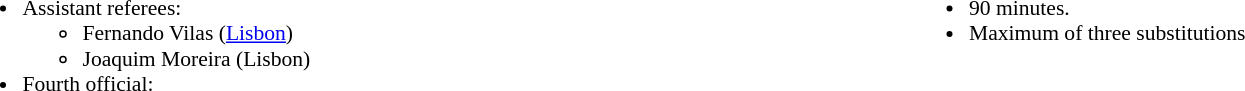<table style="width:100%; font-size:90%">
<tr>
<td style="width:50%; vertical-align:top"><br><ul><li>Assistant referees:<ul><li>Fernando Vilas (<a href='#'>Lisbon</a>)</li><li>Joaquim Moreira (Lisbon)</li></ul></li><li>Fourth official:</li></ul></td>
<td style="width:50%; vertical-align:top"><br><ul><li>90 minutes.</li><li>Maximum of three substitutions</li></ul></td>
</tr>
</table>
